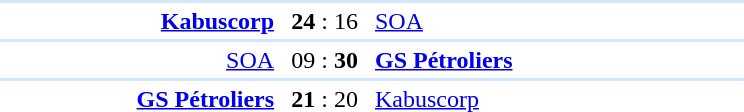<table style="text-align:center" width=500>
<tr>
<th width=30%></th>
<th width=10%></th>
<th width=30%></th>
<th width=10%></th>
</tr>
<tr align="left" bgcolor=#D0E7FF>
<td colspan=4></td>
</tr>
<tr>
<td align="right"><strong><a href='#'>Kabuscorp</a></strong> </td>
<td><strong>24</strong> : 16</td>
<td align=left> <a href='#'>SOA</a></td>
</tr>
<tr align="left" bgcolor=#D0E7FF>
<td colspan=4></td>
</tr>
<tr>
<td align="right"><a href='#'>SOA</a> </td>
<td>09 : <strong>30</strong></td>
<td align=left> <strong><a href='#'>GS Pétroliers</a></strong></td>
</tr>
<tr align="left" bgcolor=#D0E7FF>
<td colspan=4></td>
</tr>
<tr>
<td align="right"><strong><a href='#'>GS Pétroliers</a></strong> </td>
<td><strong>21</strong> : 20</td>
<td align=left> <a href='#'>Kabuscorp</a></td>
</tr>
</table>
